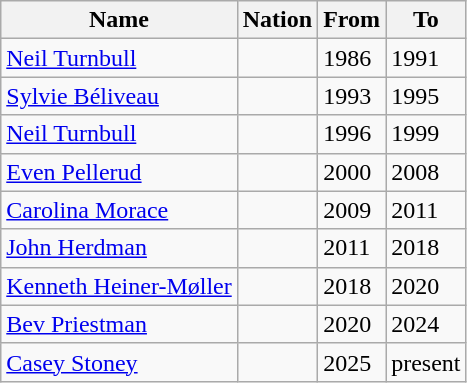<table class="wikitable sortable">
<tr>
<th>Name</th>
<th>Nation</th>
<th>From</th>
<th>To</th>
</tr>
<tr>
<td><a href='#'>Neil Turnbull</a></td>
<td></td>
<td>1986</td>
<td>1991</td>
</tr>
<tr>
<td><a href='#'>Sylvie Béliveau</a></td>
<td></td>
<td>1993</td>
<td>1995</td>
</tr>
<tr>
<td><a href='#'>Neil Turnbull</a></td>
<td></td>
<td>1996</td>
<td>1999</td>
</tr>
<tr>
<td><a href='#'>Even Pellerud</a></td>
<td></td>
<td>2000</td>
<td>2008</td>
</tr>
<tr>
<td><a href='#'>Carolina Morace</a></td>
<td></td>
<td>2009</td>
<td>2011</td>
</tr>
<tr>
<td><a href='#'>John Herdman</a></td>
<td></td>
<td>2011</td>
<td>2018</td>
</tr>
<tr>
<td><a href='#'>Kenneth Heiner-Møller</a></td>
<td></td>
<td>2018</td>
<td>2020</td>
</tr>
<tr>
<td><a href='#'>Bev Priestman</a></td>
<td></td>
<td>2020</td>
<td>2024</td>
</tr>
<tr>
<td><a href='#'>Casey Stoney</a></td>
<td></td>
<td>2025</td>
<td>present</td>
</tr>
</table>
